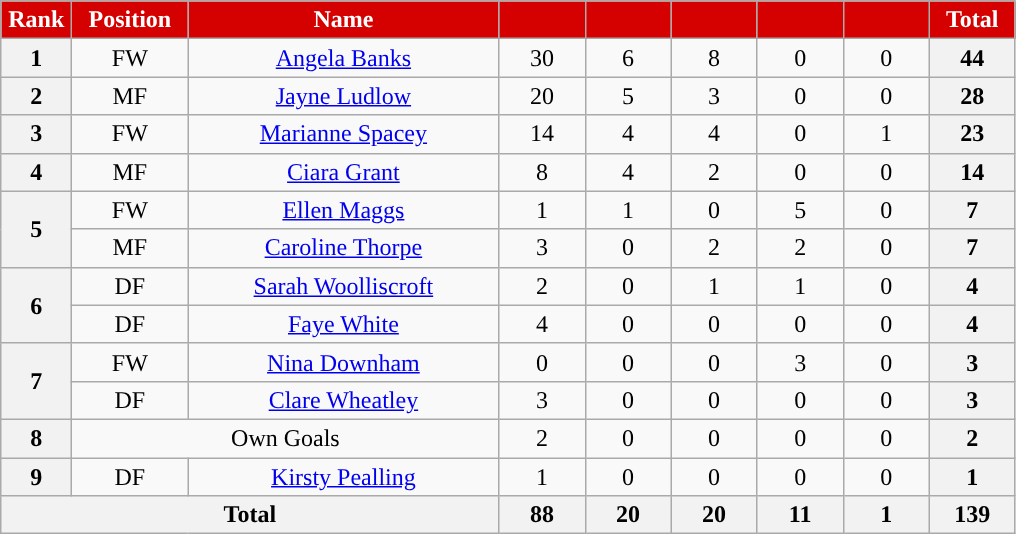<table class="wikitable" style="text-align:center; font-size:100%; ">
<tr>
<th style="background:#d50000; color:white; text-align:center; width:40px">Rank</th>
<th style="background:#d50000; color:white; text-align:center; width:70px">Position</th>
<th style="background:#d50000; color:white; text-align:center; width:200px">Name</th>
<th style="background:#d50000; color:white; text-align:center; width:50px;"></th>
<th style="background:#d50000; color:white; text-align:center; width:50px;"></th>
<th style="background:#d50000; color:white; text-align:center; width:50px;"></th>
<th style="background:#d50000; color:white; text-align:center; width:50px;"></th>
<th style="background:#d50000; color:white; text-align:center; width:50px;"></th>
<th style="background:#d50000; color:white; text-align:center; width:50px;">Total</th>
</tr>
<tr>
<th>1</th>
<td>FW</td>
<td> <a href='#'>Angela Banks</a></td>
<td>30</td>
<td>6</td>
<td>8</td>
<td>0</td>
<td>0</td>
<th>44</th>
</tr>
<tr>
<th>2</th>
<td>MF</td>
<td> <a href='#'>Jayne Ludlow</a></td>
<td>20</td>
<td>5</td>
<td>3</td>
<td>0</td>
<td>0</td>
<th>28</th>
</tr>
<tr>
<th>3</th>
<td>FW</td>
<td> <a href='#'>Marianne Spacey</a></td>
<td>14</td>
<td>4</td>
<td>4</td>
<td>0</td>
<td>1</td>
<th>23</th>
</tr>
<tr>
<th>4</th>
<td>MF</td>
<td> <a href='#'>Ciara Grant</a></td>
<td>8</td>
<td>4</td>
<td>2</td>
<td>0</td>
<td>0</td>
<th>14</th>
</tr>
<tr>
<th rowspan="2">5</th>
<td>FW</td>
<td> <a href='#'>Ellen Maggs</a></td>
<td>1</td>
<td>1</td>
<td>0</td>
<td>5</td>
<td>0</td>
<th>7</th>
</tr>
<tr>
<td>MF</td>
<td> <a href='#'>Caroline Thorpe</a></td>
<td>3</td>
<td>0</td>
<td>2</td>
<td>2</td>
<td>0</td>
<th>7</th>
</tr>
<tr>
<th rowspan="2">6</th>
<td>DF</td>
<td> <a href='#'>Sarah Woolliscroft</a></td>
<td>2</td>
<td>0</td>
<td>1</td>
<td>1</td>
<td>0</td>
<th>4</th>
</tr>
<tr>
<td>DF</td>
<td> <a href='#'>Faye White</a></td>
<td>4</td>
<td>0</td>
<td>0</td>
<td>0</td>
<td>0</td>
<th>4</th>
</tr>
<tr>
<th rowspan="2">7</th>
<td>FW</td>
<td> <a href='#'>Nina Downham</a></td>
<td>0</td>
<td>0</td>
<td>0</td>
<td>3</td>
<td>0</td>
<th>3</th>
</tr>
<tr>
<td>DF</td>
<td> <a href='#'>Clare Wheatley</a></td>
<td>3</td>
<td>0</td>
<td>0</td>
<td>0</td>
<td>0</td>
<th>3</th>
</tr>
<tr>
<th>8</th>
<td colspan="2">Own Goals</td>
<td>2</td>
<td>0</td>
<td>0</td>
<td>0</td>
<td>0</td>
<th>2</th>
</tr>
<tr>
<th>9</th>
<td>DF</td>
<td> <a href='#'>Kirsty Pealling</a></td>
<td>1</td>
<td>0</td>
<td>0</td>
<td>0</td>
<td>0</td>
<th>1</th>
</tr>
<tr>
<th colspan="3">Total</th>
<th>88</th>
<th>20</th>
<th>20</th>
<th>11</th>
<th>1</th>
<th>139</th>
</tr>
</table>
